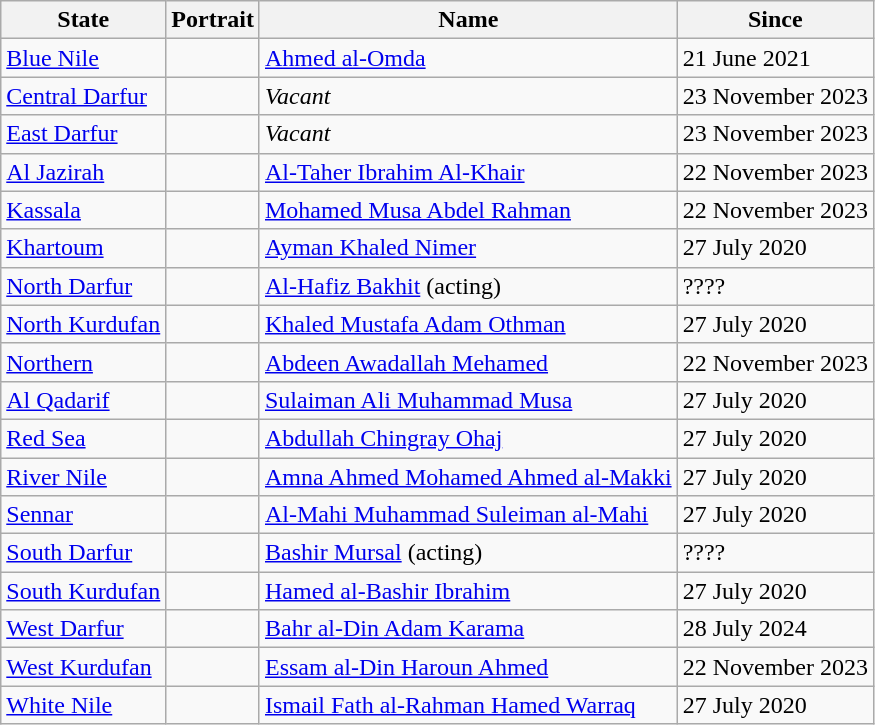<table class="wikitable">
<tr>
<th>State</th>
<th>Portrait</th>
<th>Name</th>
<th>Since</th>
</tr>
<tr>
<td><a href='#'>Blue Nile</a></td>
<td></td>
<td><a href='#'>Ahmed al-Omda</a></td>
<td>21 June 2021</td>
</tr>
<tr>
<td><a href='#'>Central Darfur</a></td>
<td></td>
<td><em>Vacant</em></td>
<td>23 November 2023</td>
</tr>
<tr>
<td><a href='#'>East Darfur</a></td>
<td></td>
<td><em>Vacant</em></td>
<td>23 November 2023</td>
</tr>
<tr>
<td><a href='#'>Al Jazirah</a></td>
<td></td>
<td><a href='#'>Al-Taher Ibrahim Al-Khair</a></td>
<td>22 November 2023</td>
</tr>
<tr>
<td><a href='#'>Kassala</a></td>
<td></td>
<td><a href='#'>Mohamed Musa Abdel Rahman</a></td>
<td>22 November 2023</td>
</tr>
<tr>
<td><a href='#'>Khartoum</a></td>
<td></td>
<td><a href='#'>Ayman Khaled Nimer</a></td>
<td>27 July 2020</td>
</tr>
<tr>
<td><a href='#'>North Darfur</a></td>
<td></td>
<td><a href='#'>Al-Hafiz Bakhit</a> (acting)</td>
<td>????</td>
</tr>
<tr>
<td><a href='#'>North Kurdufan</a></td>
<td></td>
<td><a href='#'>Khaled Mustafa Adam Othman</a></td>
<td>27 July 2020</td>
</tr>
<tr>
<td><a href='#'>Northern</a></td>
<td></td>
<td><a href='#'>Abdeen Awadallah Mehamed</a></td>
<td>22 November 2023</td>
</tr>
<tr>
<td><a href='#'>Al Qadarif</a></td>
<td></td>
<td><a href='#'>Sulaiman Ali Muhammad Musa</a></td>
<td>27 July 2020</td>
</tr>
<tr>
<td><a href='#'>Red Sea</a></td>
<td></td>
<td><a href='#'>Abdullah Chingray Ohaj</a></td>
<td>27 July 2020</td>
</tr>
<tr>
<td><a href='#'>River Nile</a></td>
<td></td>
<td><a href='#'>Amna Ahmed Mohamed Ahmed al-Makki</a></td>
<td>27 July 2020</td>
</tr>
<tr>
<td><a href='#'>Sennar</a></td>
<td></td>
<td><a href='#'>Al-Mahi Muhammad Suleiman al-Mahi</a></td>
<td>27 July 2020</td>
</tr>
<tr>
<td><a href='#'>South Darfur</a></td>
<td></td>
<td><a href='#'>Bashir Mursal</a> (acting)</td>
<td>????</td>
</tr>
<tr>
<td><a href='#'>South Kurdufan</a></td>
<td></td>
<td><a href='#'>Hamed al-Bashir Ibrahim</a></td>
<td>27 July 2020</td>
</tr>
<tr>
<td><a href='#'>West Darfur</a></td>
<td></td>
<td><a href='#'>Bahr al-Din Adam Karama</a></td>
<td>28 July 2024</td>
</tr>
<tr>
<td><a href='#'>West Kurdufan</a></td>
<td></td>
<td><a href='#'>Essam al-Din Haroun Ahmed</a></td>
<td>22 November 2023</td>
</tr>
<tr>
<td><a href='#'>White Nile</a></td>
<td></td>
<td><a href='#'>Ismail Fath al-Rahman Hamed Warraq</a></td>
<td>27 July 2020</td>
</tr>
</table>
